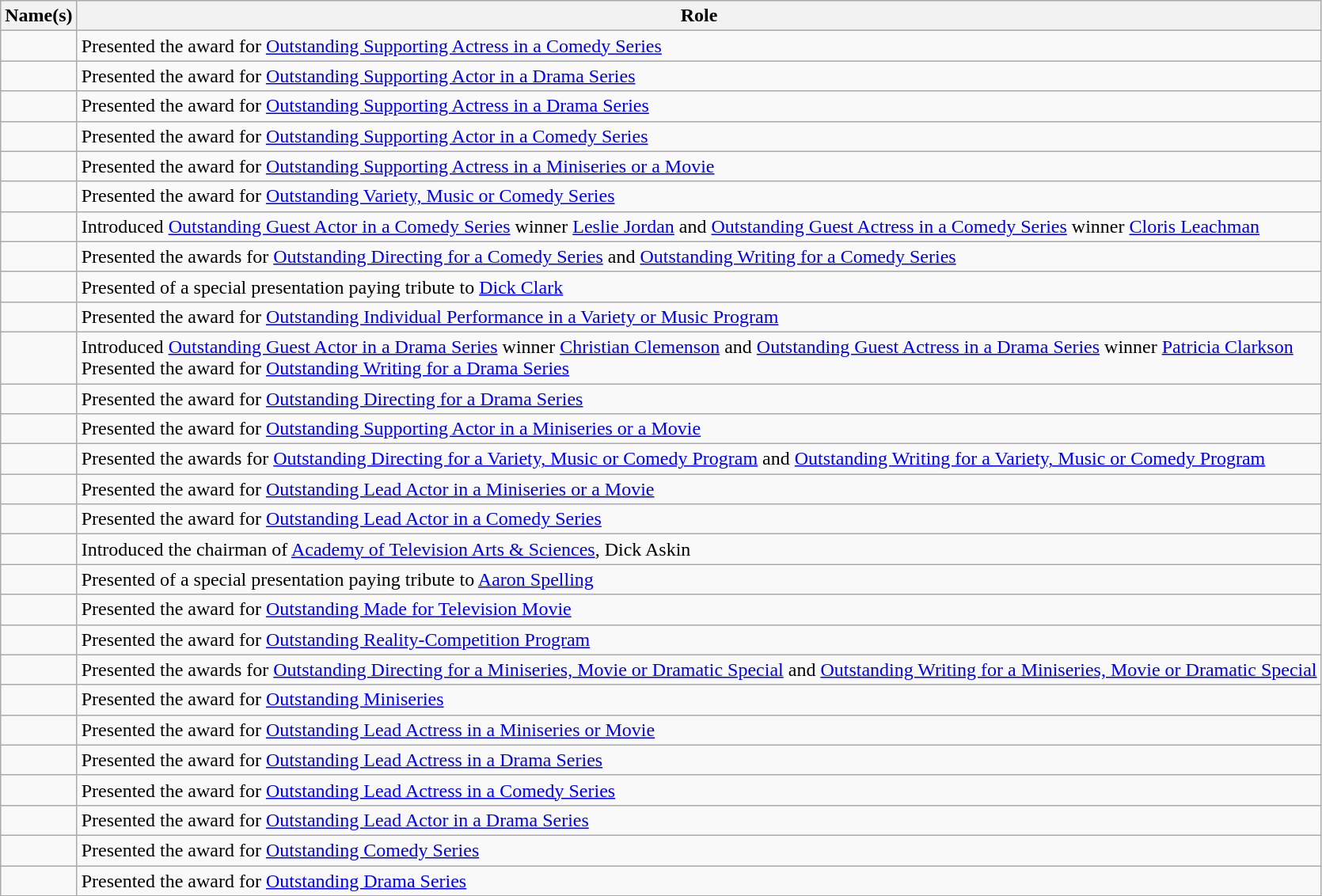<table class="wikitable sortable">
<tr>
<th scope="col">Name(s)</th>
<th scope="col">Role</th>
</tr>
<tr>
<td scope="row"><br></td>
<td>Presented the award for <a href='#'>Outstanding Supporting Actress in a Comedy Series</a></td>
</tr>
<tr>
<td></td>
<td>Presented the award for <a href='#'>Outstanding Supporting Actor in a Drama Series</a></td>
</tr>
<tr>
<td></td>
<td>Presented the award for <a href='#'>Outstanding Supporting Actress in a Drama Series</a></td>
</tr>
<tr>
<td></td>
<td>Presented the award for <a href='#'>Outstanding Supporting Actor in a Comedy Series</a></td>
</tr>
<tr>
<td></td>
<td>Presented the award for <a href='#'>Outstanding Supporting Actress in a Miniseries or a Movie</a></td>
</tr>
<tr>
<td></td>
<td>Presented the award for <a href='#'>Outstanding Variety, Music or Comedy Series</a></td>
</tr>
<tr>
<td></td>
<td>Introduced <a href='#'>Outstanding Guest Actor in a Comedy Series</a> winner <a href='#'>Leslie Jordan</a> and <a href='#'>Outstanding Guest Actress in a Comedy Series</a> winner <a href='#'>Cloris Leachman</a></td>
</tr>
<tr>
<td></td>
<td>Presented the awards for <a href='#'>Outstanding Directing for a Comedy Series</a> and <a href='#'>Outstanding Writing for a Comedy Series</a></td>
</tr>
<tr>
<td></td>
<td>Presented of a special presentation paying tribute to <a href='#'>Dick Clark</a></td>
</tr>
<tr>
<td></td>
<td>Presented the award for <a href='#'>Outstanding Individual Performance in a Variety or Music Program</a></td>
</tr>
<tr>
<td></td>
<td>Introduced <a href='#'>Outstanding Guest Actor in a Drama Series</a> winner <a href='#'>Christian Clemenson</a> and <a href='#'>Outstanding Guest Actress in a Drama Series</a> winner <a href='#'>Patricia Clarkson</a><br>Presented the award for <a href='#'>Outstanding Writing for a Drama Series</a></td>
</tr>
<tr>
<td></td>
<td>Presented the award for <a href='#'>Outstanding Directing for a Drama Series</a></td>
</tr>
<tr>
<td></td>
<td>Presented the award for <a href='#'>Outstanding Supporting Actor in a Miniseries or a Movie</a></td>
</tr>
<tr>
<td></td>
<td>Presented the awards for <a href='#'>Outstanding Directing for a Variety, Music or Comedy Program</a> and <a href='#'>Outstanding Writing for a Variety, Music or Comedy Program</a></td>
</tr>
<tr>
<td></td>
<td>Presented the award for <a href='#'>Outstanding Lead Actor in a Miniseries or a Movie</a></td>
</tr>
<tr>
<td></td>
<td>Presented the award for <a href='#'>Outstanding Lead Actor in a Comedy Series</a></td>
</tr>
<tr>
<td></td>
<td>Introduced the chairman of <a href='#'>Academy of Television Arts & Sciences</a>, Dick Askin</td>
</tr>
<tr>
<td></td>
<td>Presented of a special presentation paying tribute to <a href='#'>Aaron Spelling</a></td>
</tr>
<tr>
<td></td>
<td>Presented the award for <a href='#'>Outstanding Made for Television Movie</a></td>
</tr>
<tr>
<td></td>
<td>Presented the award for <a href='#'>Outstanding Reality-Competition Program</a></td>
</tr>
<tr>
<td></td>
<td>Presented the awards for <a href='#'>Outstanding Directing for a Miniseries, Movie or Dramatic Special</a> and <a href='#'>Outstanding Writing for a Miniseries, Movie or Dramatic Special</a></td>
</tr>
<tr>
<td></td>
<td>Presented the award for <a href='#'>Outstanding Miniseries</a></td>
</tr>
<tr>
<td></td>
<td>Presented the award for <a href='#'>Outstanding Lead Actress in a Miniseries or Movie</a></td>
</tr>
<tr>
<td></td>
<td>Presented the award for <a href='#'>Outstanding Lead Actress in a Drama Series</a></td>
</tr>
<tr>
<td></td>
<td>Presented the award for <a href='#'>Outstanding Lead Actress in a Comedy Series</a></td>
</tr>
<tr>
<td></td>
<td>Presented the award for <a href='#'>Outstanding Lead Actor in a Drama Series</a></td>
</tr>
<tr>
<td></td>
<td>Presented the award for <a href='#'>Outstanding Comedy Series</a></td>
</tr>
<tr>
<td></td>
<td>Presented the award for <a href='#'>Outstanding Drama Series</a></td>
</tr>
</table>
